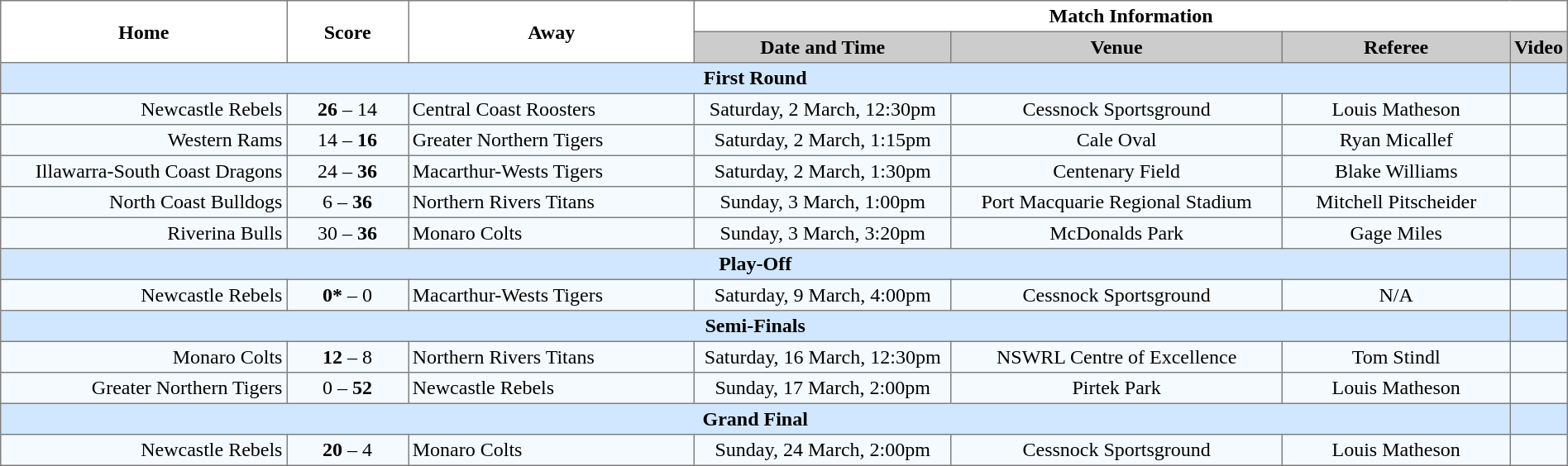<table width="100%" cellspacing="0" cellpadding="3" border="1" style="border-collapse:collapse;  text-align:center;">
<tr>
<th rowspan="2" width="19%">Home</th>
<th rowspan="2" width="8%">Score</th>
<th rowspan="2" width="19%">Away</th>
<th colspan="4">Match Information</th>
</tr>
<tr bgcolor="#CCCCCC">
<th width="17%">Date and Time</th>
<th width="22%">Venue</th>
<th width="50%">Referee</th>
<th>Video</th>
</tr>
<tr style="background:#d0e7ff;">
<td colspan="6"><strong>First Round</strong></td>
<td></td>
</tr>
<tr style="text-align:center; background:#f5faff;">
<td align="right">Newcastle Rebels </td>
<td><strong>26</strong> – 14</td>
<td align="left"> Central Coast Roosters</td>
<td>Saturday, 2 March, 12:30pm</td>
<td>Cessnock Sportsground</td>
<td>Louis Matheson</td>
<td></td>
</tr>
<tr style="text-align:center; background:#f5faff;">
<td align="right">Western Rams </td>
<td>14 – <strong>16</strong></td>
<td align="left"> Greater Northern Tigers</td>
<td>Saturday, 2 March, 1:15pm</td>
<td>Cale Oval</td>
<td>Ryan Micallef</td>
<td></td>
</tr>
<tr style="text-align:center; background:#f5faff;">
<td align="right">Illawarra-South Coast Dragons </td>
<td>24 – <strong>36</strong></td>
<td align="left"> Macarthur-Wests Tigers</td>
<td>Saturday, 2 March, 1:30pm</td>
<td>Centenary Field</td>
<td>Blake Williams</td>
<td></td>
</tr>
<tr style="text-align:center; background:#f5faff;">
<td align="right">North Coast Bulldogs </td>
<td>6 – <strong>36</strong></td>
<td align="left"> Northern Rivers Titans</td>
<td>Sunday, 3 March, 1:00pm</td>
<td>Port Macquarie Regional Stadium</td>
<td>Mitchell Pitscheider</td>
<td></td>
</tr>
<tr style="text-align:center; background:#f5faff;">
<td align="right">Riverina Bulls </td>
<td>30 – <strong>36</strong></td>
<td align="left"> Monaro Colts</td>
<td>Sunday, 3 March, 3:20pm</td>
<td>McDonalds Park</td>
<td>Gage Miles</td>
<td></td>
</tr>
<tr style="background:#d0e7ff;">
<td colspan="6"><strong>Play-Off</strong></td>
<td></td>
</tr>
<tr style="text-align:center; background:#f5faff;">
<td align="right">Newcastle Rebels </td>
<td><strong>0*</strong> – 0</td>
<td align="left"> Macarthur-Wests Tigers</td>
<td>Saturday, 9 March, 4:00pm</td>
<td>Cessnock Sportsground</td>
<td>N/A</td>
<td></td>
</tr>
<tr style="background:#d0e7ff;">
<td colspan="6"><strong>Semi-Finals</strong></td>
<td></td>
</tr>
<tr style="text-align:center; background:#f5faff;">
<td align="right">Monaro Colts </td>
<td><strong>12</strong> – 8</td>
<td align="left"> Northern Rivers Titans</td>
<td>Saturday, 16 March, 12:30pm</td>
<td>NSWRL Centre of Excellence</td>
<td>Tom Stindl</td>
<td></td>
</tr>
<tr style="text-align:center; background:#f5faff;">
<td align="right">Greater Northern Tigers </td>
<td>0 – <strong>52</strong></td>
<td align="left"> Newcastle Rebels</td>
<td>Sunday, 17 March, 2:00pm</td>
<td>Pirtek Park</td>
<td>Louis Matheson</td>
<td></td>
</tr>
<tr style="background:#d0e7ff;">
<td colspan="6"><strong>Grand Final</strong></td>
<td></td>
</tr>
<tr style="text-align:center; background:#f5faff;">
<td align="right">Newcastle Rebels </td>
<td><strong>20</strong> – 4</td>
<td align="left"> Monaro Colts</td>
<td>Sunday, 24 March, 2:00pm</td>
<td>Cessnock Sportsground</td>
<td>Louis Matheson</td>
<td></td>
</tr>
</table>
